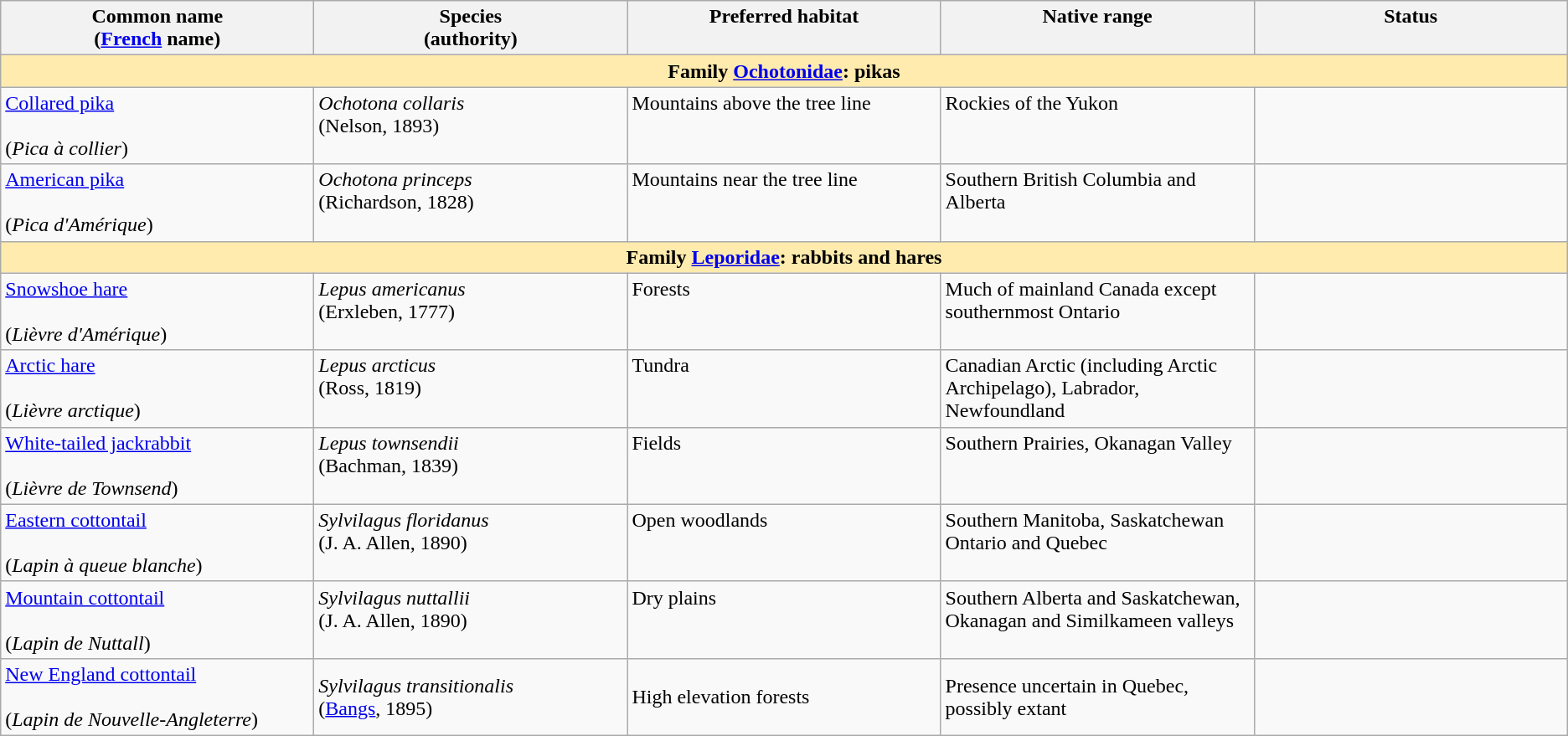<table class="wikitable sortable sticky-header-multi" style=text-align:center" style="margin:1em auto;">
<tr valign="top">
<th style="width:20%;">Common name<br>(<a href='#'>French</a> name)</th>
<th style="width:20%;">Species<br>(authority)</th>
<th style="width:20%;">Preferred habitat</th>
<th style="width:20%;">Native range</th>
<th style="width:20%;">Status</th>
</tr>
<tr>
<td style="text-align:center;" bgcolor="#ffebad" colspan=5><strong>Family <a href='#'>Ochotonidae</a>: pikas</strong></td>
</tr>
<tr valign="top">
<td><a href='#'>Collared pika</a><br>
<br>(<em>Pica à collier</em>)</td>
<td><em>Ochotona collaris</em><br>(Nelson, 1893)</td>
<td>Mountains above the tree line</td>
<td>Rockies of the Yukon</td>
<td></td>
</tr>
<tr valign="top">
<td><a href='#'>American pika</a><br>
<br>(<em>Pica d'Amérique</em>)</td>
<td><em>Ochotona princeps</em><br>(Richardson, 1828)</td>
<td>Mountains near the tree line</td>
<td>Southern British Columbia and Alberta</td>
<td></td>
</tr>
<tr>
<td style="text-align:center;" bgcolor="#ffebad" colspan=5><strong>Family <a href='#'>Leporidae</a>: rabbits and hares</strong></td>
</tr>
<tr valign="top">
<td><a href='#'>Snowshoe hare</a><br>
<br>(<em>Lièvre d'Amérique</em>)</td>
<td><em>Lepus americanus</em><br>(Erxleben, 1777)</td>
<td>Forests</td>
<td>Much of mainland Canada except southernmost Ontario</td>
<td></td>
</tr>
<tr valign="top">
<td><a href='#'>Arctic hare</a><br>
<br>(<em>Lièvre arctique</em>)</td>
<td><em>Lepus arcticus</em><br>(Ross, 1819)</td>
<td>Tundra</td>
<td>Canadian Arctic (including Arctic Archipelago), Labrador, Newfoundland</td>
<td></td>
</tr>
<tr valign="top">
<td><a href='#'>White-tailed jackrabbit</a><br>
<br>(<em>Lièvre de Townsend</em>)</td>
<td><em>Lepus townsendii</em><br>(Bachman, 1839)</td>
<td>Fields</td>
<td>Southern Prairies, Okanagan Valley</td>
<td></td>
</tr>
<tr valign="top">
<td><a href='#'>Eastern cottontail</a><br>
<br>(<em>Lapin à queue blanche</em>)</td>
<td><em>Sylvilagus floridanus</em><br>(J. A. Allen, 1890)</td>
<td>Open woodlands</td>
<td>Southern Manitoba, Saskatchewan Ontario and Quebec</td>
<td></td>
</tr>
<tr valign="top">
<td><a href='#'>Mountain cottontail</a><br><br>(<em>Lapin de Nuttall</em>)</td>
<td><em>Sylvilagus nuttallii</em><br>(J. A. Allen, 1890)</td>
<td>Dry plains</td>
<td>Southern Alberta and Saskatchewan, Okanagan and Similkameen valleys</td>
<td></td>
</tr>
<tr>
<td><a href='#'>New England cottontail</a><br><br>(<em>Lapin de Nouvelle-Angleterre</em>)</td>
<td><em>Sylvilagus transitionalis</em><br>(<a href='#'>Bangs</a>, 1895)</td>
<td>High elevation forests</td>
<td>Presence uncertain in Quebec, possibly extant</td>
<td></td>
</tr>
</table>
